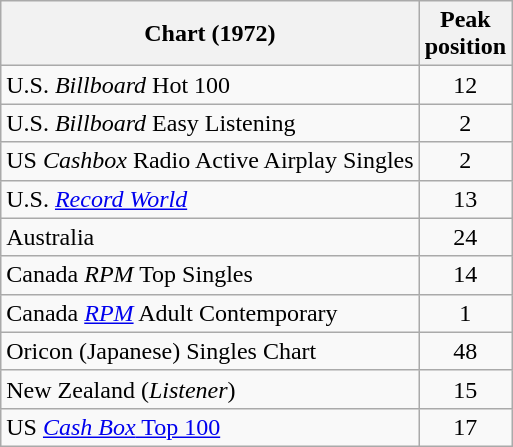<table class="wikitable sortable">
<tr>
<th>Chart (1972)</th>
<th>Peak<br>position</th>
</tr>
<tr>
<td>U.S. <em>Billboard</em> Hot 100</td>
<td style="text-align:center;">12</td>
</tr>
<tr>
<td>U.S. <em>Billboard</em> Easy Listening</td>
<td style="text-align:center;">2</td>
</tr>
<tr>
<td>US <em>Cashbox</em> Radio Active Airplay Singles</td>
<td style="text-align:center;">2</td>
</tr>
<tr>
<td>U.S. <em><a href='#'>Record World</a></em></td>
<td style="text-align:center;">13</td>
</tr>
<tr>
<td>Australia</td>
<td style="text-align:center;">24</td>
</tr>
<tr>
<td>Canada <em>RPM</em> Top Singles</td>
<td style="text-align:center;">14</td>
</tr>
<tr>
<td>Canada <em><a href='#'>RPM</a></em> Adult Contemporary</td>
<td style="text-align:center;">1</td>
</tr>
<tr>
<td>Oricon (Japanese) Singles Chart</td>
<td style="text-align:center;">48</td>
</tr>
<tr>
<td>New Zealand (<em>Listener</em>)</td>
<td style="text-align:center;">15</td>
</tr>
<tr>
<td align="left">US <a href='#'><em>Cash Box</em> Top 100</a></td>
<td align="center">17</td>
</tr>
</table>
